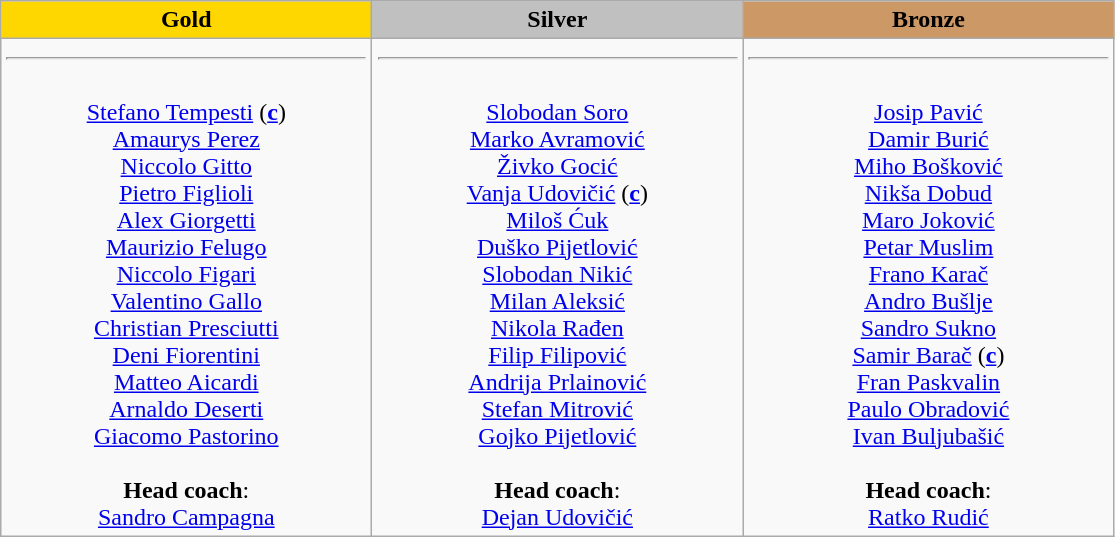<table class="wikitable">
<tr>
<th style="text-align:center; width:15em; background-color:gold;">Gold</th>
<th style="text-align:center; width:15em; background-color:silver;">Silver</th>
<th style="text-align:center; width:15em; background-color:#CC9966;">Bronze</th>
</tr>
<tr>
<td style="text-align:center; vertical-align:top;"><strong></strong> <hr><br><a href='#'>Stefano Tempesti</a> (<a href='#'><strong>c</strong></a>)<br><a href='#'>Amaurys Perez</a><br><a href='#'>Niccolo Gitto</a><br><a href='#'>Pietro Figlioli</a><br><a href='#'>Alex Giorgetti</a><br><a href='#'>Maurizio Felugo</a><br><a href='#'>Niccolo Figari</a><br><a href='#'>Valentino Gallo</a><br><a href='#'>Christian Presciutti</a><br><a href='#'>Deni Fiorentini</a><br><a href='#'>Matteo Aicardi</a><br><a href='#'>Arnaldo Deserti</a><br><a href='#'>Giacomo Pastorino</a><br><br><strong>Head coach</strong>: <br><a href='#'>Sandro Campagna</a></td>
<td style="text-align:center; vertical-align:top;"><strong></strong> <hr><br><a href='#'>Slobodan Soro</a><br><a href='#'>Marko Avramović</a><br><a href='#'>Živko Gocić</a><br><a href='#'>Vanja Udovičić</a> (<a href='#'><strong>c</strong></a>)<br><a href='#'>Miloš Ćuk</a><br><a href='#'>Duško Pijetlović</a><br><a href='#'>Slobodan Nikić</a><br><a href='#'>Milan Aleksić</a><br><a href='#'>Nikola Rađen</a><br><a href='#'>Filip Filipović</a><br><a href='#'>Andrija Prlainović</a><br><a href='#'>Stefan Mitrović</a><br><a href='#'>Gojko Pijetlović</a><br><br><strong>Head coach</strong>: <br><a href='#'>Dejan Udovičić</a></td>
<td style="text-align:center; vertical-align:top;"><strong></strong> <hr><br><a href='#'>Josip Pavić</a><br><a href='#'>Damir Burić</a><br><a href='#'>Miho Bošković</a><br><a href='#'>Nikša Dobud</a><br><a href='#'>Maro Joković</a><br><a href='#'>Petar Muslim</a><br><a href='#'>Frano Karač</a><br><a href='#'>Andro Bušlje</a><br><a href='#'>Sandro Sukno</a><br><a href='#'>Samir Barač</a> (<a href='#'><strong>c</strong></a>)<br><a href='#'>Fran Paskvalin</a><br><a href='#'>Paulo Obradović</a><br><a href='#'>Ivan Buljubašić</a><br><br><strong>Head coach</strong>: <br><a href='#'>Ratko Rudić</a></td>
</tr>
</table>
